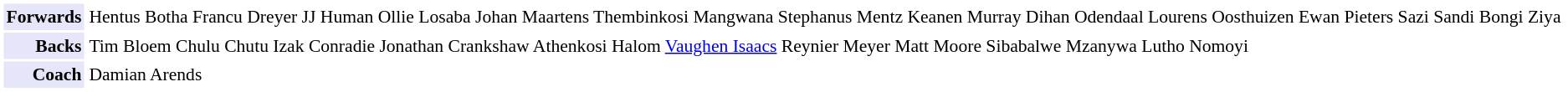<table cellpadding="2" style="border: 1px solid white; font-size:90%;">
<tr>
<td colspan="2" align="right" bgcolor="lavender"><strong>Forwards</strong></td>
<td align="left">Hentus Botha Francu Dreyer JJ Human Ollie Losaba Johan Maartens Thembinkosi Mangwana Stephanus Mentz Keanen Murray Dihan Odendaal Lourens Oosthuizen Ewan Pieters Sazi Sandi Bongi Ziya</td>
</tr>
<tr>
<td colspan="2" align="right" bgcolor="lavender"><strong>Backs</strong></td>
<td align="left">Tim Bloem Chulu Chutu Izak Conradie Jonathan Crankshaw Athenkosi Halom <a href='#'>Vaughen Isaacs</a> Reynier Meyer Matt Moore Sibabalwe Mzanywa Lutho Nomoyi</td>
</tr>
<tr>
<td colspan="2" align="right" bgcolor="lavender"><strong>Coach</strong></td>
<td align="left">Damian Arends</td>
</tr>
</table>
